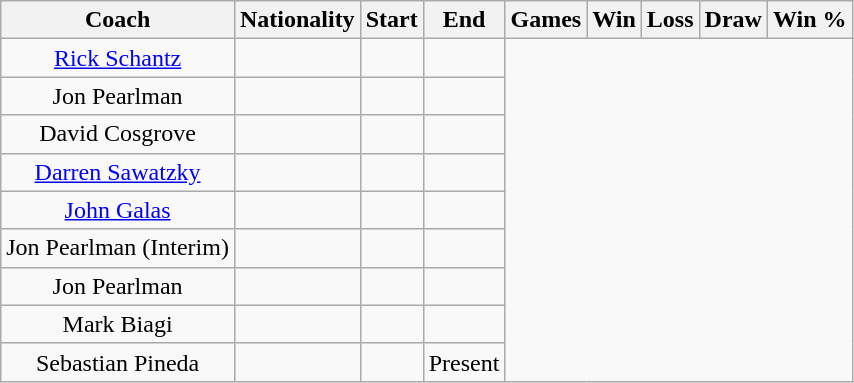<table class="wikitable" style="text-align:center; margin-left: lem;">
<tr>
<th>Coach</th>
<th>Nationality</th>
<th>Start</th>
<th>End</th>
<th>Games</th>
<th><strong>Win</strong></th>
<th>Loss</th>
<th>Draw</th>
<th>Win %</th>
</tr>
<tr>
<td><a href='#'>Rick Schantz</a></td>
<td></td>
<td></td>
<td><br></td>
</tr>
<tr>
<td>Jon Pearlman</td>
<td></td>
<td></td>
<td><br></td>
</tr>
<tr>
<td>David Cosgrove</td>
<td></td>
<td></td>
<td><br></td>
</tr>
<tr>
<td><a href='#'>Darren Sawatzky</a></td>
<td></td>
<td></td>
<td><br></td>
</tr>
<tr>
<td><a href='#'>John Galas</a></td>
<td></td>
<td></td>
<td><br></td>
</tr>
<tr>
<td>Jon Pearlman (Interim)</td>
<td></td>
<td></td>
<td><br></td>
</tr>
<tr>
<td>Jon Pearlman</td>
<td></td>
<td></td>
<td><br></td>
</tr>
<tr>
<td>Mark Biagi</td>
<td></td>
<td></td>
<td><br></td>
</tr>
<tr>
<td>Sebastian Pineda</td>
<td></td>
<td></td>
<td>Present<br></td>
</tr>
</table>
